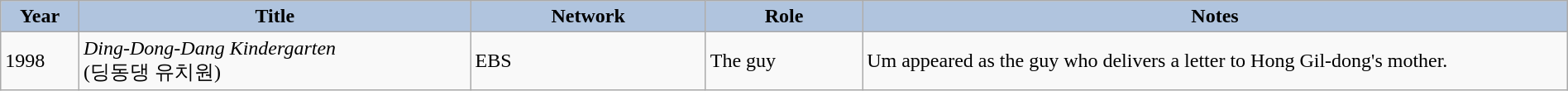<table class="wikitable"  style="width:100%">
<tr>
<th style="background:#b0c4de; width:5%;">Year</th>
<th style="background:#b0c4de; width:25%;">Title</th>
<th style="background:#b0c4de; width:15%;">Network</th>
<th style="background:#b0c4de; width:10%;">Role</th>
<th style="background:#b0c4de; width:45%;">Notes</th>
</tr>
<tr>
<td>1998</td>
<td><em>Ding-Dong-Dang Kindergarten</em><br>(딩동댕 유치원)</td>
<td>EBS</td>
<td>The guy</td>
<td>Um appeared as the guy who delivers a letter to Hong Gil-dong's mother.</td>
</tr>
</table>
